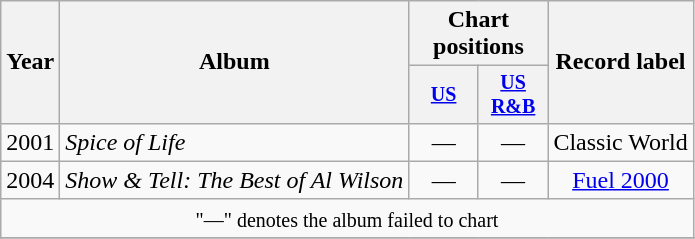<table class="wikitable" style="text-align:center;">
<tr>
<th rowspan="2">Year</th>
<th rowspan="2">Album</th>
<th colspan="2">Chart positions</th>
<th rowspan="2">Record label</th>
</tr>
<tr style="font-size:smaller;">
<th width="40"><a href='#'>US</a></th>
<th width="40"><a href='#'>US<br>R&B</a></th>
</tr>
<tr>
<td rowspan="1">2001</td>
<td align="left"><em>Spice of Life</em></td>
<td>—</td>
<td>—</td>
<td rowspan="1">Classic World</td>
</tr>
<tr>
<td rowspan="1">2004</td>
<td align="left"><em>Show & Tell: The Best of Al Wilson</em></td>
<td>—</td>
<td>—</td>
<td rowspan="1"><a href='#'>Fuel 2000</a></td>
</tr>
<tr>
<td align="center" colspan="7"><small>"—" denotes the album failed to chart</small></td>
</tr>
<tr>
</tr>
</table>
